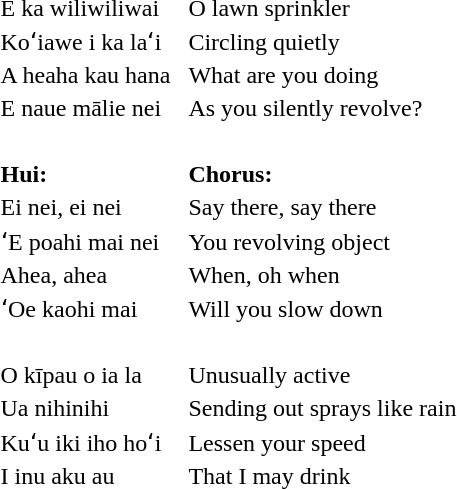<table>
<tr>
<td>E ka wiliwiliwai</td>
<td rowspan=99> </td>
<td>O lawn sprinkler</td>
</tr>
<tr>
<td>Koʻiawe i ka laʻi</td>
<td>Circling quietly</td>
</tr>
<tr>
<td>A heaha kau hana</td>
<td>What are you doing</td>
</tr>
<tr>
<td>E naue mālie nei</td>
<td>As you silently revolve?</td>
</tr>
<tr>
<td> </td>
<td> </td>
</tr>
<tr>
<td><strong>Hui:</strong></td>
<td><strong>Chorus:</strong></td>
</tr>
<tr>
<td>Ei nei, ei nei</td>
<td>Say there, say there</td>
</tr>
<tr>
<td>ʻE poahi mai nei</td>
<td>You revolving object</td>
</tr>
<tr>
<td>Ahea, ahea</td>
<td>When, oh when</td>
</tr>
<tr>
<td>ʻOe kaohi mai</td>
<td>Will you slow down</td>
</tr>
<tr>
<td> </td>
<td> </td>
</tr>
<tr>
<td>O kīpau o ia la</td>
<td>Unusually active</td>
</tr>
<tr>
<td>Ua nihinihi</td>
<td>Sending out sprays like rain</td>
</tr>
<tr>
<td>Kuʻu iki iho hoʻi</td>
<td>Lessen your speed</td>
</tr>
<tr>
<td>I inu aku au</td>
<td>That I may drink</td>
</tr>
</table>
